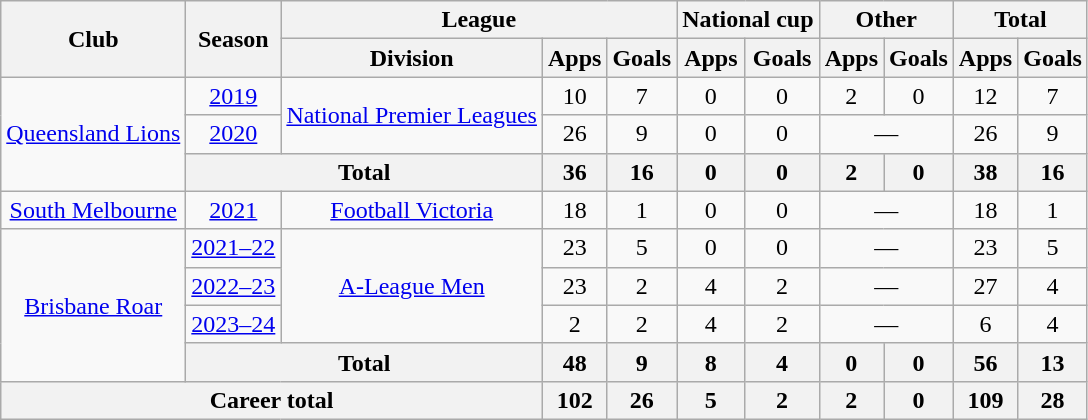<table class="wikitable" style="text-align:center">
<tr>
<th rowspan="2">Club</th>
<th rowspan="2">Season</th>
<th colspan="3">League</th>
<th colspan="2">National cup</th>
<th colspan="2">Other</th>
<th colspan="2">Total</th>
</tr>
<tr>
<th>Division</th>
<th>Apps</th>
<th>Goals</th>
<th>Apps</th>
<th>Goals</th>
<th>Apps</th>
<th>Goals</th>
<th>Apps</th>
<th>Goals</th>
</tr>
<tr>
<td rowspan="3"><a href='#'>Queensland Lions</a></td>
<td><a href='#'>2019</a></td>
<td rowspan="2"><a href='#'>National Premier Leagues</a></td>
<td>10</td>
<td>7</td>
<td>0</td>
<td>0</td>
<td>2</td>
<td>0</td>
<td>12</td>
<td>7</td>
</tr>
<tr>
<td><a href='#'>2020</a></td>
<td>26</td>
<td>9</td>
<td>0</td>
<td>0</td>
<td colspan="2">—</td>
<td>26</td>
<td>9</td>
</tr>
<tr>
<th colspan="2">Total</th>
<th>36</th>
<th>16</th>
<th>0</th>
<th>0</th>
<th>2</th>
<th>0</th>
<th>38</th>
<th>16</th>
</tr>
<tr>
<td><a href='#'>South Melbourne</a></td>
<td><a href='#'>2021</a></td>
<td><a href='#'>Football Victoria</a></td>
<td>18</td>
<td>1</td>
<td>0</td>
<td>0</td>
<td colspan="2">—</td>
<td>18</td>
<td>1</td>
</tr>
<tr>
<td rowspan="4"><a href='#'>Brisbane Roar</a></td>
<td><a href='#'>2021–22</a></td>
<td rowspan="3"><a href='#'>A-League Men</a></td>
<td>23</td>
<td>5</td>
<td>0</td>
<td>0</td>
<td colspan="2">—</td>
<td>23</td>
<td>5</td>
</tr>
<tr>
<td><a href='#'>2022–23</a></td>
<td>23</td>
<td>2</td>
<td>4</td>
<td>2</td>
<td colspan="2">—</td>
<td>27</td>
<td>4</td>
</tr>
<tr>
<td><a href='#'>2023–24</a></td>
<td>2</td>
<td>2</td>
<td>4</td>
<td>2</td>
<td colspan="2">—</td>
<td>6</td>
<td>4</td>
</tr>
<tr>
<th colspan="2">Total</th>
<th>48</th>
<th>9</th>
<th>8</th>
<th>4</th>
<th>0</th>
<th>0</th>
<th>56</th>
<th>13</th>
</tr>
<tr>
<th colspan="3">Career total</th>
<th>102</th>
<th>26</th>
<th>5</th>
<th>2</th>
<th>2</th>
<th>0</th>
<th>109</th>
<th>28</th>
</tr>
</table>
